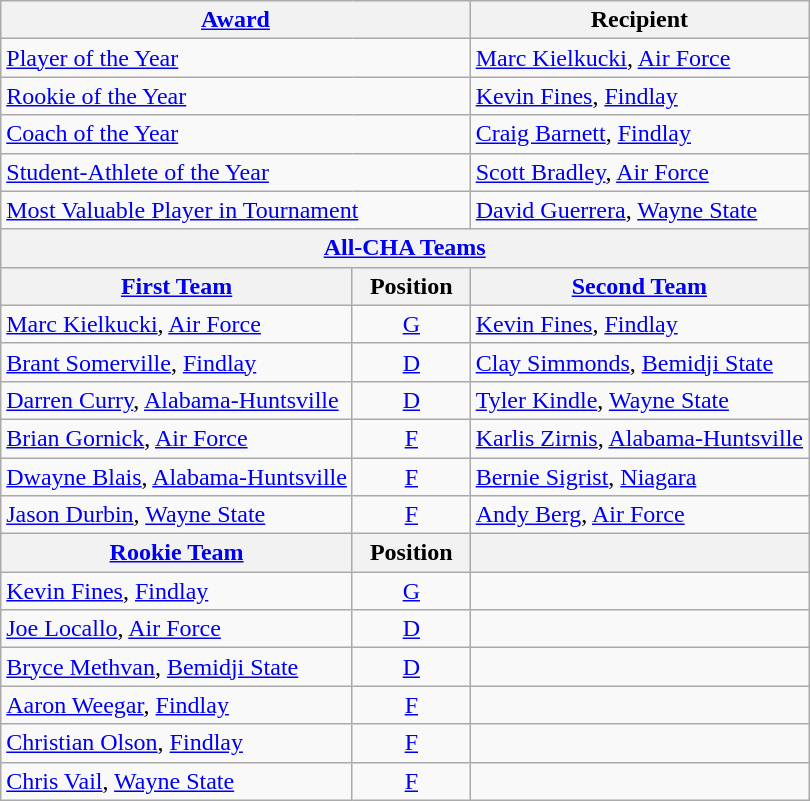<table class="wikitable">
<tr>
<th colspan=2><a href='#'>Award</a></th>
<th>Recipient</th>
</tr>
<tr>
<td colspan=2><a href='#'>Player of the Year</a></td>
<td><a href='#'>Marc Kielkucki</a>, <a href='#'>Air Force</a></td>
</tr>
<tr>
<td colspan=2><a href='#'>Rookie of the Year</a></td>
<td><a href='#'>Kevin Fines</a>, <a href='#'>Findlay</a></td>
</tr>
<tr>
<td colspan=2><a href='#'>Coach of the Year</a></td>
<td><a href='#'>Craig Barnett</a>, <a href='#'>Findlay</a></td>
</tr>
<tr>
<td colspan=2><a href='#'>Student-Athlete of the Year</a></td>
<td><a href='#'>Scott Bradley</a>, <a href='#'>Air Force</a></td>
</tr>
<tr>
<td colspan=2><a href='#'>Most Valuable Player in Tournament</a></td>
<td><a href='#'>David Guerrera</a>, <a href='#'>Wayne State</a></td>
</tr>
<tr>
<th colspan=3><a href='#'>All-CHA Teams</a></th>
</tr>
<tr>
<th><a href='#'>First Team</a></th>
<th>  Position  </th>
<th><a href='#'>Second Team</a></th>
</tr>
<tr>
<td><a href='#'>Marc Kielkucki</a>, <a href='#'>Air Force</a></td>
<td align=center><a href='#'>G</a></td>
<td><a href='#'>Kevin Fines</a>, <a href='#'>Findlay</a></td>
</tr>
<tr>
<td><a href='#'>Brant Somerville</a>, <a href='#'>Findlay</a></td>
<td align=center><a href='#'>D</a></td>
<td><a href='#'>Clay Simmonds</a>, <a href='#'>Bemidji State</a></td>
</tr>
<tr>
<td><a href='#'>Darren Curry</a>, <a href='#'>Alabama-Huntsville</a></td>
<td align=center><a href='#'>D</a></td>
<td><a href='#'>Tyler Kindle</a>, <a href='#'>Wayne State</a></td>
</tr>
<tr>
<td><a href='#'>Brian Gornick</a>, <a href='#'>Air Force</a></td>
<td align=center><a href='#'>F</a></td>
<td><a href='#'>Karlis Zirnis</a>, <a href='#'>Alabama-Huntsville</a></td>
</tr>
<tr>
<td><a href='#'>Dwayne Blais</a>, <a href='#'>Alabama-Huntsville</a></td>
<td align=center><a href='#'>F</a></td>
<td><a href='#'>Bernie Sigrist</a>, <a href='#'>Niagara</a></td>
</tr>
<tr>
<td><a href='#'>Jason Durbin</a>, <a href='#'>Wayne State</a></td>
<td align=center><a href='#'>F</a></td>
<td><a href='#'>Andy Berg</a>, <a href='#'>Air Force</a></td>
</tr>
<tr>
<th><a href='#'>Rookie Team</a></th>
<th>  Position  </th>
<th></th>
</tr>
<tr>
<td><a href='#'>Kevin Fines</a>, <a href='#'>Findlay</a></td>
<td align=center><a href='#'>G</a></td>
<td></td>
</tr>
<tr>
<td><a href='#'>Joe Locallo</a>, <a href='#'>Air Force</a></td>
<td align=center><a href='#'>D</a></td>
<td></td>
</tr>
<tr>
<td><a href='#'>Bryce Methvan</a>, <a href='#'>Bemidji State</a></td>
<td align=center><a href='#'>D</a></td>
<td></td>
</tr>
<tr>
<td><a href='#'>Aaron Weegar</a>, <a href='#'>Findlay</a></td>
<td align=center><a href='#'>F</a></td>
<td></td>
</tr>
<tr>
<td><a href='#'>Christian Olson</a>, <a href='#'>Findlay</a></td>
<td align=center><a href='#'>F</a></td>
<td></td>
</tr>
<tr>
<td><a href='#'>Chris Vail</a>, <a href='#'>Wayne State</a></td>
<td align=center><a href='#'>F</a></td>
<td></td>
</tr>
</table>
